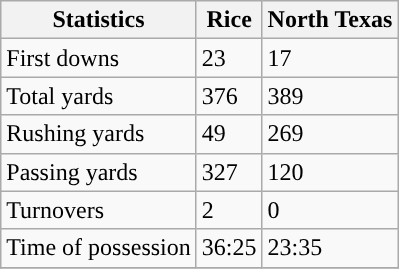<table class="wikitable">
<tr>
<th>Statistics</th>
<th>Rice</th>
<th>North Texas</th>
</tr>
<tr>
<td>First downs</td>
<td>23</td>
<td>17</td>
</tr>
<tr>
<td>Total yards</td>
<td>376</td>
<td>389</td>
</tr>
<tr>
<td>Rushing yards</td>
<td>49</td>
<td>269</td>
</tr>
<tr>
<td>Passing yards</td>
<td>327</td>
<td>120</td>
</tr>
<tr>
<td>Turnovers</td>
<td>2</td>
<td>0</td>
</tr>
<tr>
<td>Time of possession</td>
<td>36:25</td>
<td>23:35</td>
</tr>
<tr>
</tr>
</table>
